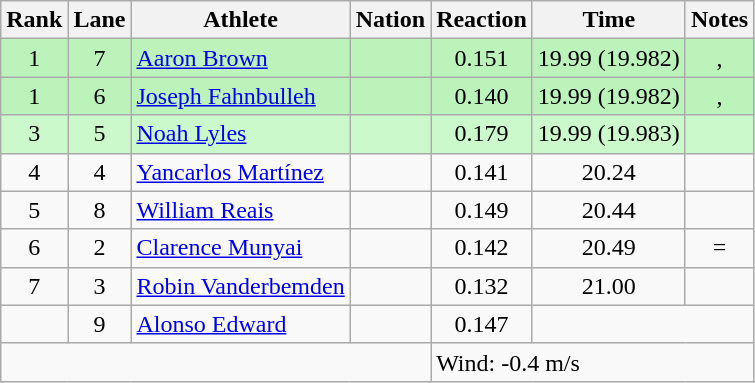<table class="wikitable sortable" style="text-align:center">
<tr>
<th>Rank</th>
<th>Lane</th>
<th>Athlete</th>
<th>Nation</th>
<th>Reaction</th>
<th>Time</th>
<th>Notes</th>
</tr>
<tr bgcolor="#bbf3bb">
<td>1</td>
<td>7</td>
<td align="left"><a href='#'>Aaron Brown</a></td>
<td align="left"></td>
<td>0.151</td>
<td>19.99 (19.982)</td>
<td>, </td>
</tr>
<tr bgcolor="#bbf3bb">
<td>1</td>
<td>6</td>
<td align="left"><a href='#'>Joseph Fahnbulleh</a></td>
<td align="left"></td>
<td>0.140</td>
<td>19.99 (19.982)</td>
<td>, </td>
</tr>
<tr bgcolor="#ccf9cc">
<td>3</td>
<td>5</td>
<td align="left"><a href='#'>Noah Lyles</a></td>
<td align="left"></td>
<td>0.179</td>
<td>19.99 (19.983)</td>
<td></td>
</tr>
<tr>
<td>4</td>
<td>4</td>
<td align="left"><a href='#'>Yancarlos Martínez</a></td>
<td align="left"></td>
<td>0.141</td>
<td>20.24</td>
<td></td>
</tr>
<tr>
<td>5</td>
<td>8</td>
<td align="left"><a href='#'>William Reais</a></td>
<td align="left"></td>
<td>0.149</td>
<td>20.44</td>
<td></td>
</tr>
<tr>
<td>6</td>
<td>2</td>
<td align="left"><a href='#'>Clarence Munyai</a></td>
<td align="left"></td>
<td>0.142</td>
<td>20.49</td>
<td>=</td>
</tr>
<tr>
<td>7</td>
<td>3</td>
<td align="left"><a href='#'>Robin Vanderbemden</a></td>
<td align="left"></td>
<td>0.132</td>
<td>21.00</td>
<td></td>
</tr>
<tr>
<td></td>
<td>9</td>
<td align="left"><a href='#'>Alonso Edward</a></td>
<td align="left"></td>
<td>0.147</td>
<td colspan=2></td>
</tr>
<tr class="sortbottom">
<td colspan="4"></td>
<td colspan="3" style="text-align:left;">Wind: -0.4 m/s</td>
</tr>
</table>
